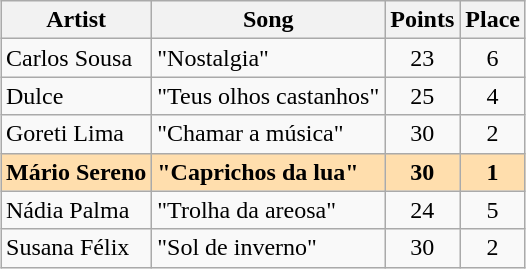<table class="sortable wikitable" style="margin: 1em auto 1em auto; text-align:center;">
<tr>
<th>Artist</th>
<th>Song</th>
<th>Points</th>
<th>Place</th>
</tr>
<tr>
<td align="left">Carlos Sousa</td>
<td align="left">"Nostalgia"</td>
<td>23</td>
<td>6</td>
</tr>
<tr>
<td align="left">Dulce</td>
<td align="left">"Teus olhos castanhos"</td>
<td>25</td>
<td>4</td>
</tr>
<tr>
<td align="left">Goreti Lima</td>
<td align="left">"Chamar a música"</td>
<td>30</td>
<td>2</td>
</tr>
<tr style="font-weight:bold; background:navajowhite;">
<td align="left">Mário Sereno</td>
<td align="left">"Caprichos da lua"</td>
<td>30</td>
<td>1</td>
</tr>
<tr>
<td align="left">Nádia Palma</td>
<td align="left">"Trolha da areosa"</td>
<td>24</td>
<td>5</td>
</tr>
<tr>
<td align="left">Susana Félix</td>
<td align="left">"Sol de inverno"</td>
<td>30</td>
<td>2</td>
</tr>
</table>
